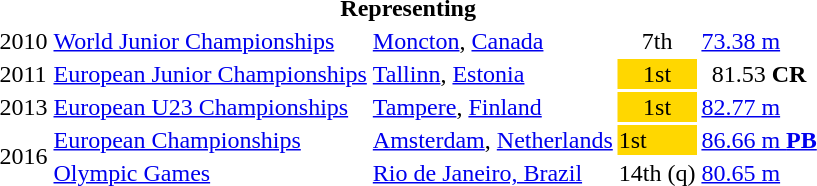<table>
<tr>
<th colspan="5">Representing </th>
</tr>
<tr>
<td>2010</td>
<td><a href='#'>World Junior Championships</a></td>
<td><a href='#'>Moncton</a>, <a href='#'>Canada</a></td>
<td align="center">7th</td>
<td><a href='#'>73.38 m</a></td>
</tr>
<tr>
<td>2011</td>
<td><a href='#'>European Junior Championships</a></td>
<td><a href='#'>Tallinn</a>, <a href='#'>Estonia</a></td>
<td bgcolor="gold" align="center">1st</td>
<td align="center">81.53 <strong>CR</strong></td>
</tr>
<tr>
<td>2013</td>
<td><a href='#'>European U23 Championships</a></td>
<td><a href='#'>Tampere</a>, <a href='#'>Finland</a></td>
<td bgcolor="gold" align="center">1st</td>
<td><a href='#'>82.77 m</a></td>
</tr>
<tr>
<td rowspan=2>2016</td>
<td><a href='#'>European Championships</a></td>
<td><a href='#'>Amsterdam</a>, <a href='#'>Netherlands</a></td>
<td bgcolor="gold">1st</td>
<td><a href='#'>86.66 m <strong>PB</strong></a></td>
</tr>
<tr>
<td><a href='#'>Olympic Games</a></td>
<td><a href='#'>Rio de Janeiro, Brazil</a></td>
<td>14th (q)</td>
<td><a href='#'>80.65 m</a></td>
</tr>
</table>
